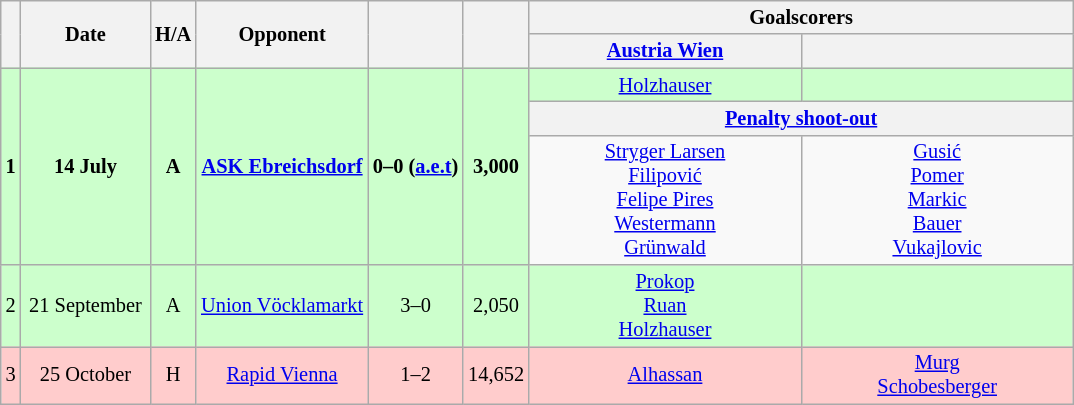<table class="wikitable" Style="text-align: center;font-size:85%">
<tr>
<th rowspan="2"></th>
<th rowspan="2" style="width:80px">Date</th>
<th rowspan="2">H/A</th>
<th rowspan="2">Opponent</th>
<th rowspan="2"><br></th>
<th rowspan="2"></th>
<th colspan="2">Goalscorers</th>
</tr>
<tr>
<th style="width:175px"><a href='#'>Austria Wien</a></th>
<th style="width:175px"></th>
</tr>
<tr style="background:#cfc">
<th rowspan="3" style="background:#cfc">1</th>
<th rowspan="3" style="background:#cfc">14 July</th>
<th rowspan="3" style="background:#cfc">A</th>
<th rowspan="3" style="background:#cfc"><a href='#'>ASK Ebreichsdorf</a></th>
<th rowspan="3" style="background:#cfc">0–0 (<a href='#'>a.e.t</a>)</th>
<th rowspan="3" style="background:#cfc">3,000</th>
<td><a href='#'>Holzhauser</a> </td>
<td></td>
</tr>
<tr>
<th colspan="2"><strong><a href='#'>Penalty shoot-out</a></strong></th>
</tr>
<tr>
<td><a href='#'>Stryger Larsen</a>  <br> <a href='#'>Filipović</a>  <br> <a href='#'>Felipe Pires</a>  <br> <a href='#'>Westermann</a>  <br> <a href='#'>Grünwald</a> </td>
<td> <a href='#'>Gusić</a> <br>  <a href='#'>Pomer</a> <br>  <a href='#'>Markic</a> <br>  <a href='#'>Bauer</a> <br>  <a href='#'>Vukajlovic</a></td>
</tr>
<tr style="background:#cfc">
<td>2</td>
<td>21 September</td>
<td>A</td>
<td><a href='#'>Union Vöcklamarkt</a></td>
<td>3–0</td>
<td>2,050</td>
<td><a href='#'>Prokop</a>  <br> <a href='#'>Ruan</a>  <br> <a href='#'>Holzhauser</a> </td>
<td></td>
</tr>
<tr style="background:#fcc">
<td>3</td>
<td>25 October</td>
<td>H</td>
<td><a href='#'>Rapid Vienna</a></td>
<td>1–2</td>
<td>14,652</td>
<td><a href='#'>Alhassan</a> </td>
<td><a href='#'>Murg</a>  <br> <a href='#'>Schobesberger</a> </td>
</tr>
</table>
